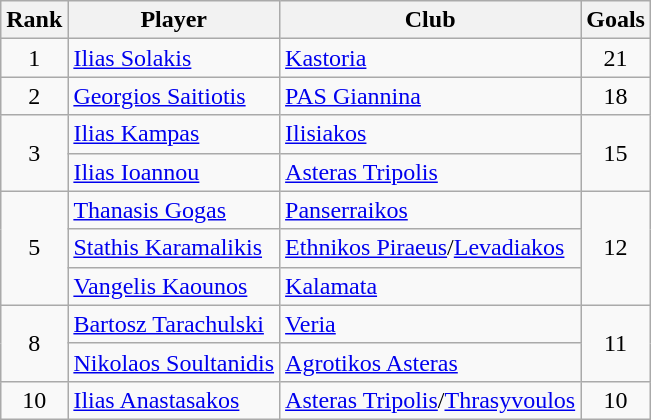<table class="wikitable" style="text-align:center">
<tr>
<th>Rank</th>
<th>Player</th>
<th>Club</th>
<th>Goals</th>
</tr>
<tr>
<td>1</td>
<td align="left"> <a href='#'>Ilias Solakis</a></td>
<td align="left"><a href='#'>Kastoria</a></td>
<td>21</td>
</tr>
<tr>
<td>2</td>
<td align="left"> <a href='#'>Georgios Saitiotis</a></td>
<td align="left"><a href='#'>PAS Giannina</a></td>
<td>18</td>
</tr>
<tr>
<td rowspan="2">3</td>
<td align="left"> <a href='#'>Ilias Kampas</a></td>
<td align="left"><a href='#'>Ilisiakos</a></td>
<td rowspan="2">15</td>
</tr>
<tr>
<td align="left"> <a href='#'>Ilias Ioannou</a></td>
<td align="left"><a href='#'>Asteras Tripolis</a></td>
</tr>
<tr>
<td rowspan="3">5</td>
<td align="left"> <a href='#'>Thanasis Gogas</a></td>
<td align="left"><a href='#'>Panserraikos</a></td>
<td rowspan="3">12</td>
</tr>
<tr>
<td align="left"> <a href='#'>Stathis Karamalikis</a></td>
<td align="left"><a href='#'>Ethnikos Piraeus</a>/<a href='#'>Levadiakos</a></td>
</tr>
<tr>
<td align="left"> <a href='#'>Vangelis Kaounos</a></td>
<td align="left"><a href='#'>Kalamata</a></td>
</tr>
<tr>
<td rowspan="2">8</td>
<td align="left"> <a href='#'>Bartosz Tarachulski</a></td>
<td align="left"><a href='#'>Veria</a></td>
<td rowspan="2">11</td>
</tr>
<tr>
<td align="left"> <a href='#'>Nikolaos Soultanidis</a></td>
<td align="left"><a href='#'>Agrotikos Asteras</a></td>
</tr>
<tr>
<td>10</td>
<td align="left"> <a href='#'>Ilias Anastasakos</a></td>
<td align="left"><a href='#'>Asteras Tripolis</a>/<a href='#'>Thrasyvoulos</a></td>
<td>10</td>
</tr>
</table>
